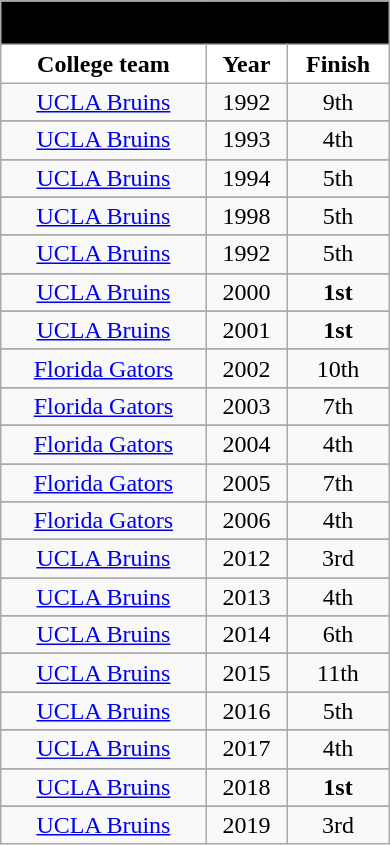<table style="margin: 1em auto 1em auto" class="wikitable">
<tr>
<td colspan=3 align=center bgcolor="black"><big><span><strong>NCAA Championship Finishes</strong></span></big></td>
</tr>
<tr align="center" valign="top">
<th style="background:white; color:black;"><strong>College team</strong></th>
<th style="background:white; color:black;"><strong>Year</strong></th>
<th style="background:white; color:black;"><strong>Finish</strong></th>
</tr>
<tr align="center" valign="top">
<td><a href='#'>UCLA Bruins</a></td>
<td>1992</td>
<td>9th</td>
</tr>
<tr>
</tr>
<tr align="center" valign="top">
<td><a href='#'>UCLA Bruins</a></td>
<td>1993</td>
<td>4th</td>
</tr>
<tr>
</tr>
<tr align="center" valign="top">
<td><a href='#'>UCLA Bruins</a></td>
<td>1994</td>
<td>5th</td>
</tr>
<tr>
</tr>
<tr align="center" valign="top">
<td><a href='#'>UCLA Bruins</a></td>
<td>1998</td>
<td>5th</td>
</tr>
<tr>
</tr>
<tr align="center" valign="top">
<td><a href='#'>UCLA Bruins</a></td>
<td>1992</td>
<td>5th</td>
</tr>
<tr>
</tr>
<tr align="center" valign="top">
<td><a href='#'>UCLA Bruins</a></td>
<td>2000</td>
<td><strong>1st</strong></td>
</tr>
<tr>
</tr>
<tr align="center" valign="top">
<td><a href='#'>UCLA Bruins</a></td>
<td>2001</td>
<td><strong>1st</strong></td>
</tr>
<tr>
</tr>
<tr align="center" valign="top">
<td><a href='#'>Florida Gators</a></td>
<td>2002</td>
<td>10th</td>
</tr>
<tr>
</tr>
<tr align="center" valign="top">
<td><a href='#'>Florida Gators</a></td>
<td>2003</td>
<td>7th</td>
</tr>
<tr>
</tr>
<tr align="center" valign="top">
<td><a href='#'>Florida Gators</a></td>
<td>2004</td>
<td>4th</td>
</tr>
<tr>
</tr>
<tr align="center" valign="top">
<td><a href='#'>Florida Gators</a></td>
<td>2005</td>
<td>7th</td>
</tr>
<tr>
</tr>
<tr align="center" valign="top">
<td><a href='#'>Florida Gators</a></td>
<td>2006</td>
<td>4th</td>
</tr>
<tr>
</tr>
<tr align="center" valign="top">
<td><a href='#'>UCLA Bruins</a></td>
<td>2012</td>
<td>3rd</td>
</tr>
<tr>
</tr>
<tr align="center" valign="top">
<td><a href='#'>UCLA Bruins</a></td>
<td>2013</td>
<td>4th</td>
</tr>
<tr>
</tr>
<tr align="center" valign="top">
<td><a href='#'>UCLA Bruins</a></td>
<td>2014</td>
<td>6th</td>
</tr>
<tr>
</tr>
<tr align="center" valign="top">
<td><a href='#'>UCLA Bruins</a></td>
<td>2015</td>
<td>11th</td>
</tr>
<tr>
</tr>
<tr align="center" valign="top">
<td><a href='#'>UCLA Bruins</a></td>
<td>2016</td>
<td>5th</td>
</tr>
<tr>
</tr>
<tr align="center" valign="top">
<td><a href='#'>UCLA Bruins</a></td>
<td>2017</td>
<td>4th</td>
</tr>
<tr>
</tr>
<tr align="center" valign="top">
<td><a href='#'>UCLA Bruins</a></td>
<td>2018</td>
<td><strong>1st</strong></td>
</tr>
<tr>
</tr>
<tr align="center" valign="top">
<td><a href='#'>UCLA Bruins</a></td>
<td>2019</td>
<td>3rd</td>
</tr>
</table>
